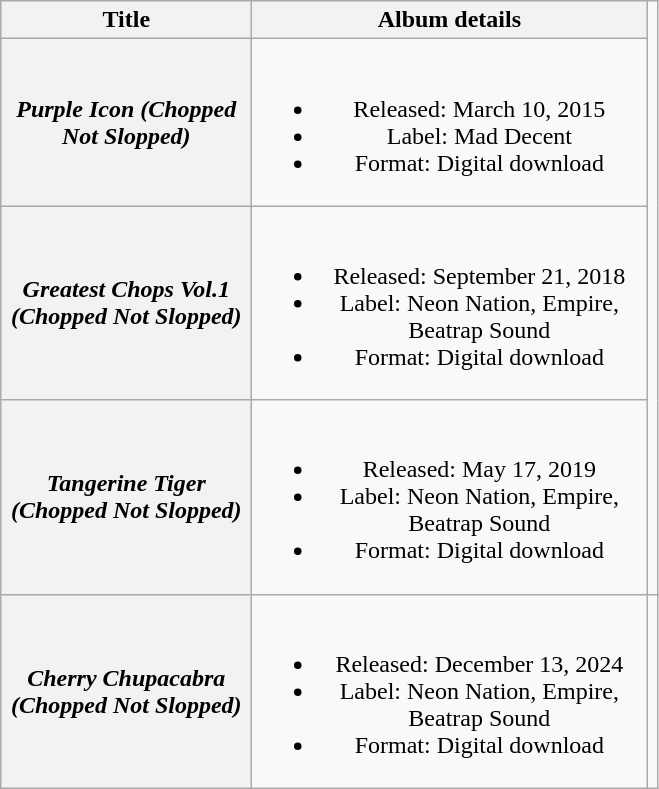<table class="wikitable plainrowheaders" style="text-align:center;">
<tr>
<th scope="col" style="width:10em;">Title</th>
<th scope="col" style="width:16em;">Album details</th>
</tr>
<tr>
<th scope="row"><em>Purple Icon (Chopped Not Slopped)</em></th>
<td><br><ul><li>Released: March 10, 2015</li><li>Label: Mad Decent</li><li>Format: Digital download</li></ul></td>
</tr>
<tr>
<th scope="row"><em>Greatest Chops Vol.1 (Chopped Not Slopped)</em></th>
<td><br><ul><li>Released: September 21, 2018</li><li>Label: Neon Nation, Empire, Beatrap Sound</li><li>Format: Digital download</li></ul></td>
</tr>
<tr>
<th scope="row"><em>Tangerine Tiger (Chopped Not Slopped)</em></th>
<td><br><ul><li>Released: May 17, 2019</li><li>Label: Neon Nation, Empire, Beatrap Sound</li><li>Format: Digital download</li></ul></td>
</tr>
<tr>
<th scope="row"><em>Cherry Chupacabra (Chopped Not Slopped)</em></th>
<td><br><ul><li>Released: December 13, 2024</li><li>Label: Neon Nation, Empire, Beatrap Sound</li><li>Format: Digital download</li></ul></td>
<td></td>
</tr>
</table>
